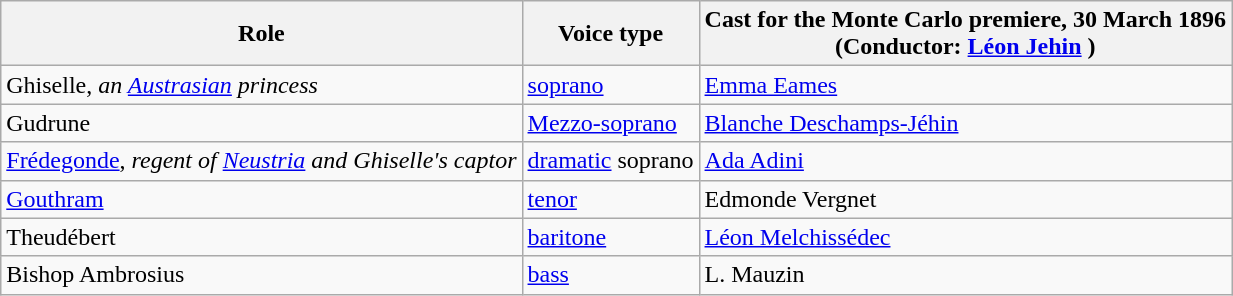<table class="wikitable">
<tr>
<th>Role</th>
<th>Voice type</th>
<th>Cast for the Monte Carlo premiere, 30 March 1896<br>(Conductor: <a href='#'>Léon Jehin</a> )</th>
</tr>
<tr>
<td>Ghiselle, <em>an <a href='#'>Austrasian</a> princess</em></td>
<td><a href='#'>soprano</a></td>
<td><a href='#'>Emma Eames</a></td>
</tr>
<tr>
<td>Gudrune</td>
<td><a href='#'>Mezzo-soprano</a></td>
<td><a href='#'>Blanche Deschamps-Jéhin</a></td>
</tr>
<tr>
<td><a href='#'>Frédegonde</a>, <em>regent of <a href='#'>Neustria</a> and Ghiselle's captor</em></td>
<td><a href='#'>dramatic</a> soprano</td>
<td><a href='#'>Ada Adini</a></td>
</tr>
<tr>
<td><a href='#'>Gouthram</a></td>
<td><a href='#'>tenor</a></td>
<td>Edmonde Vergnet</td>
</tr>
<tr>
<td>Theudébert</td>
<td><a href='#'>baritone</a></td>
<td><a href='#'>Léon Melchissédec</a></td>
</tr>
<tr>
<td>Bishop Ambrosius</td>
<td><a href='#'>bass</a></td>
<td>L. Mauzin</td>
</tr>
</table>
